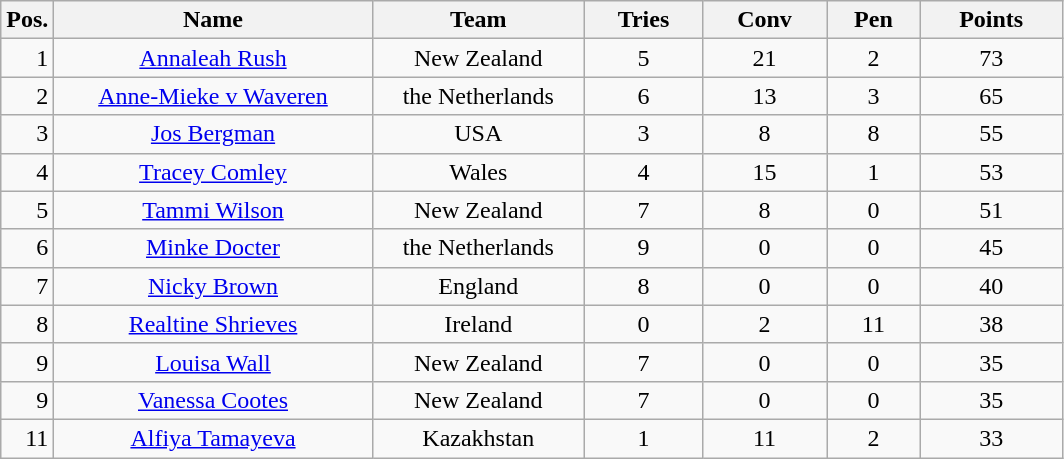<table class="wikitable">
<tr border=1 cellpadding=5 cellspacing=0>
<th width="5%">Pos.</th>
<th width="30%">Name</th>
<th width="20%">Team</th>
<th width="10">Tries</th>
<th width="10">Conv</th>
<th width="10">Pen</th>
<th width="10">Points</th>
</tr>
<tr align=center>
<td align=right>1</td>
<td><a href='#'>Annaleah Rush</a></td>
<td>New Zealand</td>
<td>5</td>
<td>21</td>
<td>2</td>
<td>73</td>
</tr>
<tr align=center>
<td align=right>2</td>
<td><a href='#'>Anne-Mieke v Waveren</a></td>
<td>the Netherlands</td>
<td>6</td>
<td>13</td>
<td>3</td>
<td>65</td>
</tr>
<tr align=center>
<td align=right>3</td>
<td><a href='#'>Jos Bergman</a></td>
<td>USA</td>
<td>3</td>
<td>8</td>
<td>8</td>
<td>55</td>
</tr>
<tr align=center>
<td align=right>4</td>
<td><a href='#'>Tracey Comley</a></td>
<td>Wales</td>
<td>4</td>
<td>15</td>
<td>1</td>
<td>53</td>
</tr>
<tr align=center>
<td align=right>5</td>
<td><a href='#'>Tammi Wilson</a></td>
<td>New Zealand</td>
<td>7</td>
<td>8</td>
<td>0</td>
<td>51</td>
</tr>
<tr align=center>
<td align=right>6</td>
<td><a href='#'>Minke Docter</a></td>
<td>the Netherlands</td>
<td>9</td>
<td>0</td>
<td>0</td>
<td>45</td>
</tr>
<tr align=center>
<td align=right>7</td>
<td><a href='#'>Nicky Brown</a></td>
<td>England</td>
<td>8</td>
<td>0</td>
<td>0</td>
<td>40</td>
</tr>
<tr align=center>
<td align=right>8</td>
<td><a href='#'>Realtine Shrieves</a></td>
<td>Ireland</td>
<td>0</td>
<td>2</td>
<td>11</td>
<td>38</td>
</tr>
<tr align=center>
<td align=right>9</td>
<td><a href='#'>Louisa Wall</a></td>
<td>New Zealand</td>
<td>7</td>
<td>0</td>
<td>0</td>
<td>35</td>
</tr>
<tr align=center>
<td align=right>9</td>
<td><a href='#'>Vanessa Cootes</a></td>
<td>New Zealand</td>
<td>7</td>
<td>0</td>
<td>0</td>
<td>35</td>
</tr>
<tr align=center>
<td align=right>11</td>
<td><a href='#'>Alfiya Tamayeva</a></td>
<td>Kazakhstan</td>
<td>1</td>
<td>11</td>
<td>2</td>
<td>33</td>
</tr>
</table>
